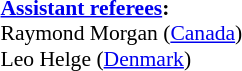<table style="width:100%; font-size:90%;">
<tr>
<td><br><strong><a href='#'>Assistant referees</a>:</strong>
<br>Raymond Morgan (<a href='#'>Canada</a>)
<br>Leo Helge (<a href='#'>Denmark</a>)</td>
</tr>
</table>
